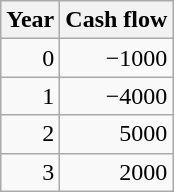<table class="wikitable">
<tr>
<th>Year</th>
<th>Cash flow</th>
</tr>
<tr style="text-align:right;">
<td>0</td>
<td>−1000</td>
</tr>
<tr style="text-align:right;">
<td>1</td>
<td>−4000</td>
</tr>
<tr style="text-align:right;">
<td>2</td>
<td>5000</td>
</tr>
<tr style="text-align:right;">
<td>3</td>
<td>2000</td>
</tr>
</table>
